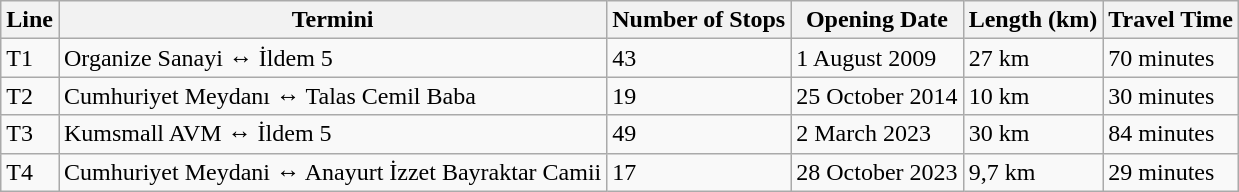<table class="wikitable sortable">
<tr>
<th>Line</th>
<th>Termini</th>
<th>Number of Stops</th>
<th>Opening Date</th>
<th>Length (km)</th>
<th>Travel Time</th>
</tr>
<tr>
<td>T1</td>
<td>Organize Sanayi ↔ İldem 5</td>
<td>43</td>
<td>1 August 2009</td>
<td>27 km</td>
<td>70 minutes</td>
</tr>
<tr>
<td>T2</td>
<td>Cumhuriyet Meydanı ↔ Talas Cemil Baba</td>
<td>19</td>
<td>25 October 2014</td>
<td>10 km</td>
<td>30 minutes</td>
</tr>
<tr>
<td>T3</td>
<td>Kumsmall AVM ↔ İldem 5</td>
<td>49</td>
<td>2 March 2023</td>
<td>30 km</td>
<td>84 minutes</td>
</tr>
<tr>
<td>T4</td>
<td>Cumhuriyet Meydani ↔ Anayurt İzzet Bayraktar Camii</td>
<td>17</td>
<td>28 October 2023</td>
<td>9,7 km</td>
<td>29 minutes</td>
</tr>
</table>
